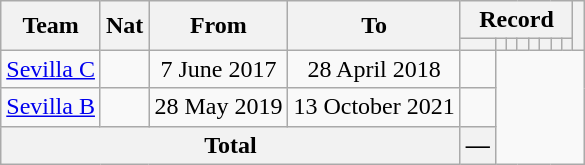<table class="wikitable" style="text-align: center">
<tr>
<th rowspan="2">Team</th>
<th rowspan="2">Nat</th>
<th rowspan="2">From</th>
<th rowspan="2">To</th>
<th colspan="8">Record</th>
<th rowspan=2></th>
</tr>
<tr>
<th></th>
<th></th>
<th></th>
<th></th>
<th></th>
<th></th>
<th></th>
<th></th>
</tr>
<tr>
<td align="left"><a href='#'>Sevilla C</a></td>
<td align="center"></td>
<td align="center">7 June 2017</td>
<td align="center">28 April 2018<br></td>
<td></td>
</tr>
<tr>
<td align="left"><a href='#'>Sevilla B</a></td>
<td align="center"></td>
<td align="center">28 May 2019</td>
<td align="center">13 October 2021<br></td>
<td></td>
</tr>
<tr>
<th colspan="4">Total<br></th>
<th>—</th>
</tr>
</table>
